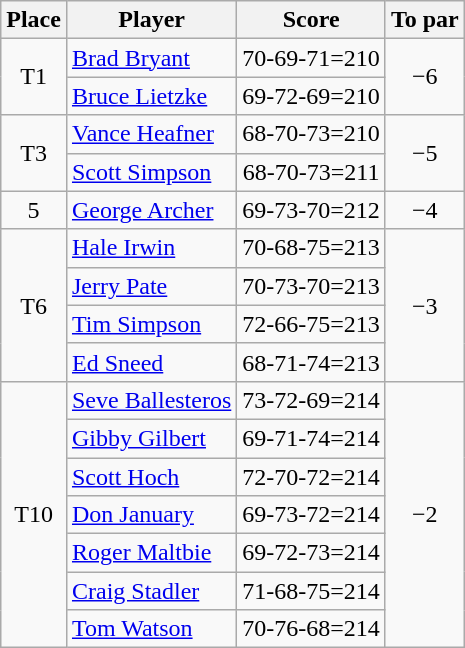<table class="wikitable">
<tr>
<th>Place</th>
<th>Player</th>
<th>Score</th>
<th>To par</th>
</tr>
<tr>
<td rowspan=2 align=center>T1</td>
<td> <a href='#'>Brad Bryant</a></td>
<td align=center>70-69-71=210</td>
<td rowspan=2 align=center>−6</td>
</tr>
<tr>
<td> <a href='#'>Bruce Lietzke</a></td>
<td align=center>69-72-69=210</td>
</tr>
<tr>
<td rowspan=2 align=center>T3</td>
<td> <a href='#'>Vance Heafner</a></td>
<td align=center>68-70-73=210</td>
<td rowspan=2 align=center>−5</td>
</tr>
<tr>
<td> <a href='#'>Scott Simpson</a></td>
<td align=center>68-70-73=211</td>
</tr>
<tr>
<td align=center>5</td>
<td> <a href='#'>George Archer</a></td>
<td align=center>69-73-70=212</td>
<td align=center>−4</td>
</tr>
<tr>
<td rowspan=4 align=center>T6</td>
<td> <a href='#'>Hale Irwin</a></td>
<td align=center>70-68-75=213</td>
<td rowspan=4 align=center>−3</td>
</tr>
<tr>
<td> <a href='#'>Jerry Pate</a></td>
<td align=center>70-73-70=213</td>
</tr>
<tr>
<td> <a href='#'>Tim Simpson</a></td>
<td align=center>72-66-75=213</td>
</tr>
<tr>
<td> <a href='#'>Ed Sneed</a></td>
<td align=center>68-71-74=213</td>
</tr>
<tr>
<td rowspan=7 align=center>T10</td>
<td> <a href='#'>Seve Ballesteros</a></td>
<td align=center>73-72-69=214</td>
<td rowspan=7 align=center>−2</td>
</tr>
<tr>
<td> <a href='#'>Gibby Gilbert</a></td>
<td align=center>69-71-74=214</td>
</tr>
<tr>
<td> <a href='#'>Scott Hoch</a></td>
<td align=center>72-70-72=214</td>
</tr>
<tr>
<td> <a href='#'>Don January</a></td>
<td align=center>69-73-72=214</td>
</tr>
<tr>
<td> <a href='#'>Roger Maltbie</a></td>
<td align=center>69-72-73=214</td>
</tr>
<tr>
<td> <a href='#'>Craig Stadler</a></td>
<td align=center>71-68-75=214</td>
</tr>
<tr>
<td> <a href='#'>Tom Watson</a></td>
<td align=center>70-76-68=214</td>
</tr>
</table>
